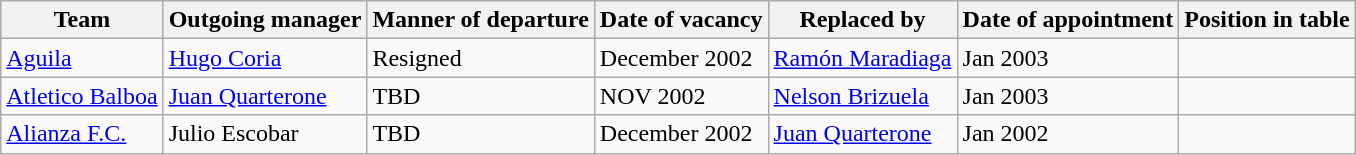<table class="wikitable">
<tr>
<th>Team</th>
<th>Outgoing manager</th>
<th>Manner of departure</th>
<th>Date of vacancy</th>
<th>Replaced by</th>
<th>Date of appointment</th>
<th>Position in table</th>
</tr>
<tr>
<td><a href='#'>Aguila</a></td>
<td> <a href='#'>Hugo Coria</a></td>
<td>Resigned</td>
<td>December 2002</td>
<td> <a href='#'>Ramón Maradiaga</a></td>
<td>Jan 2003</td>
<td></td>
</tr>
<tr>
<td><a href='#'>Atletico Balboa</a></td>
<td> <a href='#'>Juan Quarterone</a></td>
<td>TBD</td>
<td>NOV 2002</td>
<td> <a href='#'>Nelson Brizuela</a></td>
<td>Jan 2003</td>
<td></td>
</tr>
<tr>
<td><a href='#'>Alianza F.C.</a></td>
<td> Julio Escobar</td>
<td>TBD</td>
<td>December 2002</td>
<td> <a href='#'>Juan Quarterone</a></td>
<td>Jan 2002</td>
<td></td>
</tr>
</table>
